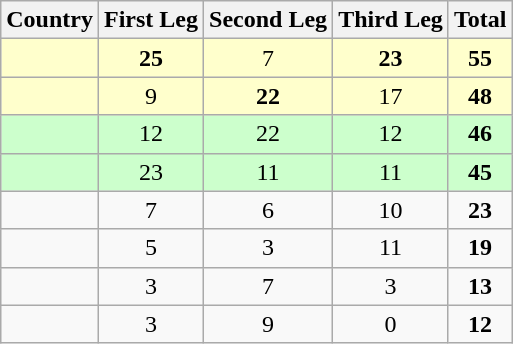<table class=wikitable style="text-align: center;">
<tr>
<th>Country</th>
<th>First Leg</th>
<th>Second Leg</th>
<th>Third Leg</th>
<th>Total</th>
</tr>
<tr bgcolor=#ffffcc>
<td style="text-align: left;"></td>
<td><strong>25</strong></td>
<td>7</td>
<td><strong>23</strong></td>
<td><strong>55</strong></td>
</tr>
<tr bgcolor=#ffffcc>
<td style="text-align: left;"></td>
<td>9</td>
<td><strong>22</strong></td>
<td>17</td>
<td><strong>48</strong></td>
</tr>
<tr bgcolor=#ccffcc>
<td style="text-align: left;"></td>
<td>12</td>
<td>22</td>
<td>12</td>
<td><strong>46</strong></td>
</tr>
<tr bgcolor=#ccffcc>
<td style="text-align: left;"></td>
<td>23</td>
<td>11</td>
<td>11</td>
<td><strong>45</strong></td>
</tr>
<tr>
<td style="text-align: left;"></td>
<td>7</td>
<td>6</td>
<td>10</td>
<td><strong>23</strong></td>
</tr>
<tr>
<td style="text-align: left;"></td>
<td>5</td>
<td>3</td>
<td>11</td>
<td><strong>19</strong></td>
</tr>
<tr>
<td style="text-align: left;"></td>
<td>3</td>
<td>7</td>
<td>3</td>
<td><strong>13</strong></td>
</tr>
<tr>
<td style="text-align: left;"></td>
<td>3</td>
<td>9</td>
<td>0</td>
<td><strong>12</strong></td>
</tr>
</table>
